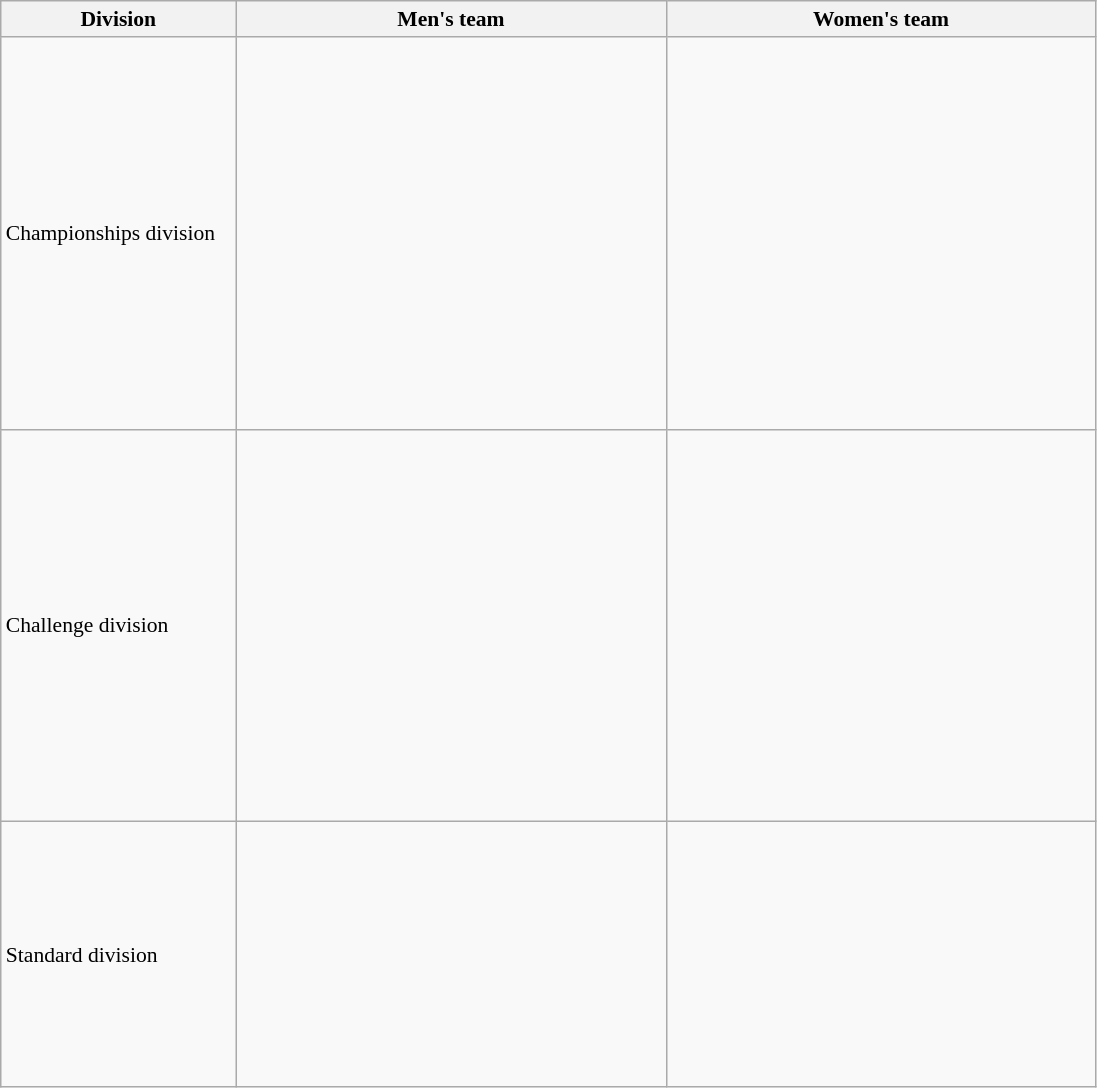<table class="wikitable" style="font-size:90%">
<tr>
<th width=150>Division</th>
<th width=280>Men's team</th>
<th width=280>Women's team</th>
</tr>
<tr>
<td>Championships division</td>
<td><br>
<br> <br> <br> <br> <br> <br> <br> 

<br> <br> <br> <br> <br> <br> <br> 
</td>
<td><br>
<br> <br> <br> <br> <br> <br> <br> 

<br> <br> <br> <br> <br> <br> <br> 
</td>
</tr>
<tr>
<td>Challenge division</td>
<td><br>
<br> <br> <br> <br> <br> <br> <br> 

<br> <br> <br> <br> <br> <br> <br> 
</td>
<td><br>
<br> <br> <br> <br> <br> <br> <br> 

<br> <br> <br> <br> <br> <br> <br> 
</td>
</tr>
<tr>
<td>Standard division</td>
<td><br>
<br> <br> <br> <br> <br> 

<br> <br> <br> <br> 
</td>
<td><br> <br> <br> <br> </td>
</tr>
</table>
